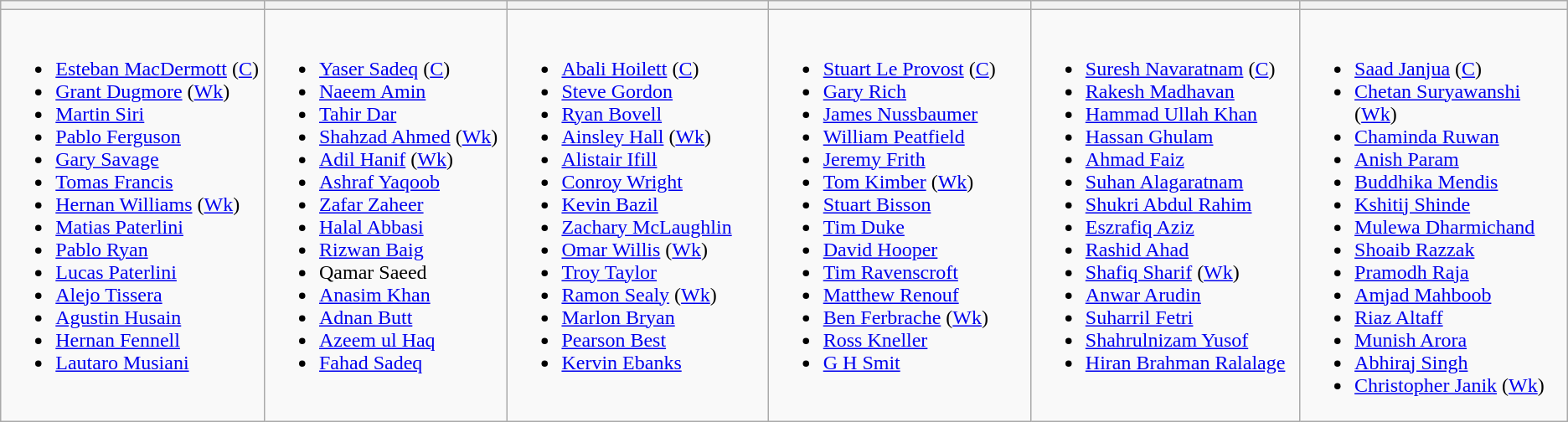<table class="wikitable">
<tr>
<th width=330></th>
<th width=330></th>
<th width=330></th>
<th width=330></th>
<th width=330></th>
<th width=330></th>
</tr>
<tr>
<td valign=top><br><ul><li><a href='#'>Esteban MacDermott</a> (<a href='#'>C</a>)</li><li><a href='#'>Grant Dugmore</a> (<a href='#'>Wk</a>)</li><li><a href='#'>Martin Siri</a></li><li><a href='#'>Pablo Ferguson</a></li><li><a href='#'>Gary Savage</a></li><li><a href='#'>Tomas Francis</a></li><li><a href='#'>Hernan Williams</a> (<a href='#'>Wk</a>)</li><li><a href='#'>Matias Paterlini</a></li><li><a href='#'>Pablo Ryan</a></li><li><a href='#'>Lucas Paterlini</a></li><li><a href='#'>Alejo Tissera</a></li><li><a href='#'>Agustin Husain</a></li><li><a href='#'>Hernan Fennell</a></li><li><a href='#'>Lautaro Musiani</a></li></ul></td>
<td valign=top><br><ul><li><a href='#'>Yaser Sadeq</a> (<a href='#'>C</a>)</li><li><a href='#'>Naeem Amin</a></li><li><a href='#'>Tahir Dar</a></li><li><a href='#'>Shahzad Ahmed</a> (<a href='#'>Wk</a>)</li><li><a href='#'>Adil Hanif</a> (<a href='#'>Wk</a>)</li><li><a href='#'>Ashraf Yaqoob</a></li><li><a href='#'>Zafar Zaheer</a></li><li><a href='#'>Halal Abbasi</a></li><li><a href='#'>Rizwan Baig</a></li><li>Qamar Saeed</li><li><a href='#'>Anasim Khan</a></li><li><a href='#'>Adnan Butt</a></li><li><a href='#'>Azeem ul Haq</a></li><li><a href='#'>Fahad Sadeq</a></li></ul></td>
<td valign=top><br><ul><li><a href='#'>Abali Hoilett</a> (<a href='#'>C</a>)</li><li><a href='#'>Steve Gordon</a></li><li><a href='#'>Ryan Bovell</a></li><li><a href='#'>Ainsley Hall</a> (<a href='#'>Wk</a>)</li><li><a href='#'>Alistair Ifill</a></li><li><a href='#'>Conroy Wright</a></li><li><a href='#'>Kevin Bazil</a></li><li><a href='#'>Zachary McLaughlin</a></li><li><a href='#'>Omar Willis</a> (<a href='#'>Wk</a>)</li><li><a href='#'>Troy Taylor</a></li><li><a href='#'>Ramon Sealy</a> (<a href='#'>Wk</a>)</li><li><a href='#'>Marlon Bryan</a></li><li><a href='#'>Pearson Best</a></li><li><a href='#'>Kervin Ebanks</a></li></ul></td>
<td valign=top><br><ul><li><a href='#'>Stuart Le Provost</a> (<a href='#'>C</a>)</li><li><a href='#'>Gary Rich</a></li><li><a href='#'>James Nussbaumer</a></li><li><a href='#'>William Peatfield</a></li><li><a href='#'>Jeremy Frith</a></li><li><a href='#'>Tom Kimber</a> (<a href='#'>Wk</a>)</li><li><a href='#'>Stuart Bisson</a></li><li><a href='#'>Tim Duke</a></li><li><a href='#'>David Hooper</a></li><li><a href='#'>Tim Ravenscroft</a></li><li><a href='#'>Matthew Renouf</a></li><li><a href='#'>Ben Ferbrache</a> (<a href='#'>Wk</a>)</li><li><a href='#'>Ross Kneller</a></li><li><a href='#'>G H Smit</a></li></ul></td>
<td valign=top><br><ul><li><a href='#'>Suresh Navaratnam</a> (<a href='#'>C</a>)</li><li><a href='#'>Rakesh Madhavan</a></li><li><a href='#'>Hammad Ullah Khan</a></li><li><a href='#'>Hassan Ghulam</a></li><li><a href='#'>Ahmad Faiz</a></li><li><a href='#'>Suhan Alagaratnam</a></li><li><a href='#'>Shukri Abdul Rahim</a></li><li><a href='#'>Eszrafiq Aziz</a></li><li><a href='#'>Rashid Ahad</a></li><li><a href='#'>Shafiq Sharif</a> (<a href='#'>Wk</a>)</li><li><a href='#'>Anwar Arudin</a></li><li><a href='#'>Suharril Fetri</a></li><li><a href='#'>Shahrulnizam Yusof</a></li><li><a href='#'>Hiran Brahman Ralalage</a></li></ul></td>
<td valign=top><br><ul><li><a href='#'>Saad Janjua</a> (<a href='#'>C</a>)</li><li><a href='#'>Chetan Suryawanshi</a> (<a href='#'>Wk</a>)</li><li><a href='#'>Chaminda Ruwan</a></li><li><a href='#'>Anish Param</a></li><li><a href='#'>Buddhika Mendis</a></li><li><a href='#'>Kshitij Shinde</a></li><li><a href='#'>Mulewa Dharmichand</a></li><li><a href='#'>Shoaib Razzak</a></li><li><a href='#'>Pramodh Raja</a></li><li><a href='#'>Amjad Mahboob</a></li><li><a href='#'>Riaz Altaff</a></li><li><a href='#'>Munish Arora</a></li><li><a href='#'>Abhiraj Singh</a></li><li><a href='#'>Christopher Janik</a> (<a href='#'>Wk</a>)</li></ul></td>
</tr>
</table>
